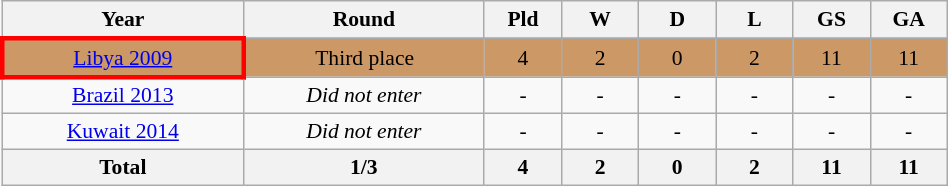<table class="wikitable" width=50% style="text-align: center;font-size:90%;">
<tr>
<th width=25%>Year</th>
<th width=25%>Round</th>
<th width=8%>Pld</th>
<th width=8%>W</th>
<th width=8%>D</th>
<th width=8%>L</th>
<th width=8%>GS</th>
<th width=8%>GA</th>
</tr>
<tr bgcolor="#cc9966">
<td style="border: 3px solid red"><a href='#'>Libya 2009</a></td>
<td>Third place</td>
<td>4</td>
<td>2</td>
<td>0</td>
<td>2</td>
<td>11</td>
<td>11</td>
</tr>
<tr>
<td><a href='#'>Brazil 2013</a></td>
<td><em>Did not enter</em></td>
<td>-</td>
<td>-</td>
<td>-</td>
<td>-</td>
<td>-</td>
<td>-</td>
</tr>
<tr>
<td><a href='#'>Kuwait 2014</a></td>
<td><em>Did not enter</em></td>
<td>-</td>
<td>-</td>
<td>-</td>
<td>-</td>
<td>-</td>
<td>-</td>
</tr>
<tr>
<th><strong>Total</strong></th>
<th>1/3</th>
<th>4</th>
<th>2</th>
<th>0</th>
<th>2</th>
<th>11</th>
<th>11</th>
</tr>
</table>
